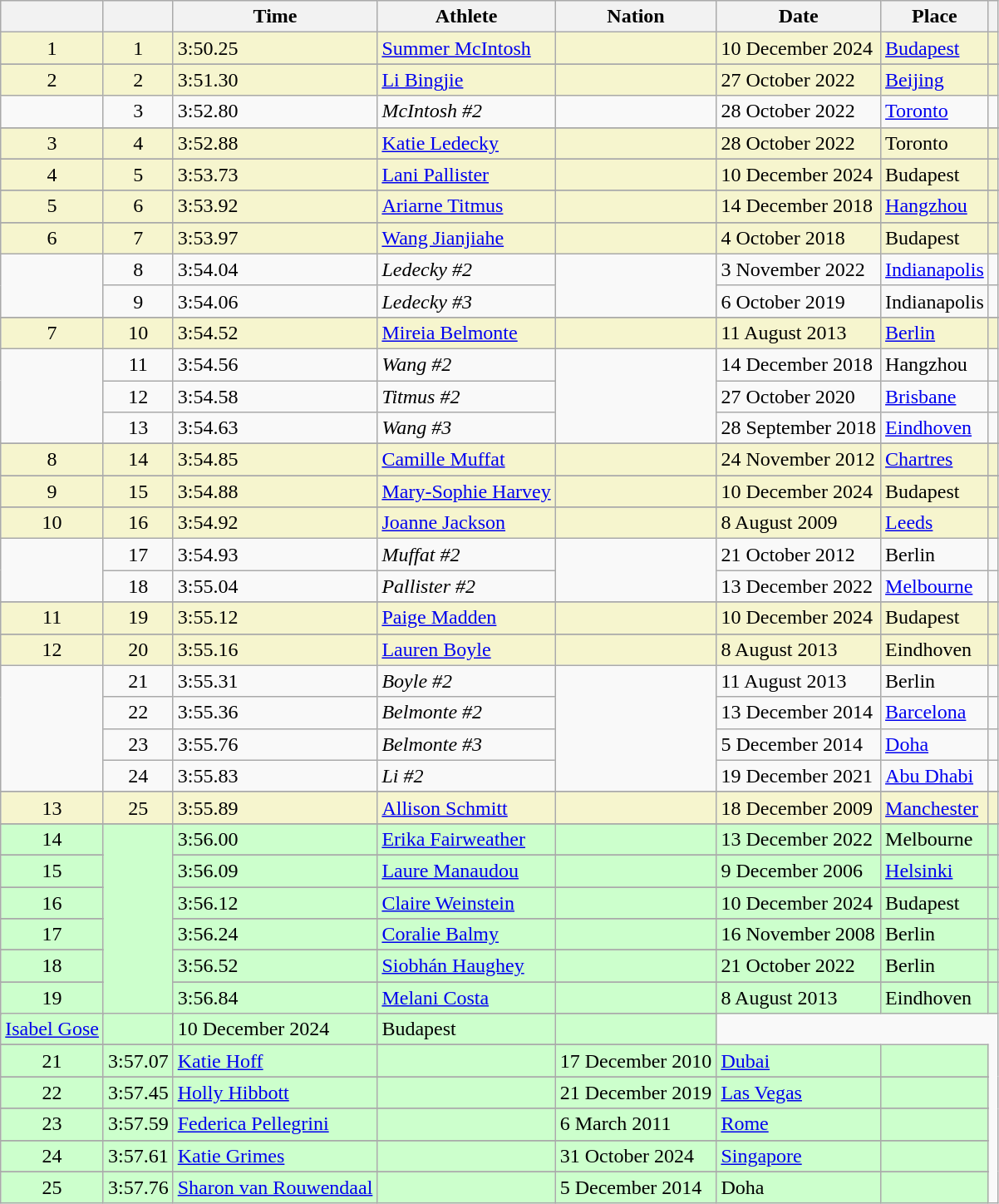<table class="wikitable sortable">
<tr>
<th></th>
<th></th>
<th>Time</th>
<th>Athlete</th>
<th>Nation</th>
<th>Date</th>
<th>Place</th>
<th class="unsortable"></th>
</tr>
<tr bgcolor=f6F5CE>
<td align=center>1</td>
<td align=center>1</td>
<td>3:50.25</td>
<td><a href='#'>Summer McIntosh</a></td>
<td></td>
<td>10 December 2024</td>
<td><a href='#'>Budapest</a></td>
<td></td>
</tr>
<tr>
</tr>
<tr bgcolor=f6F5CE>
<td align=center>2</td>
<td align=center>2</td>
<td>3:51.30</td>
<td><a href='#'>Li Bingjie</a></td>
<td></td>
<td>27 October 2022</td>
<td><a href='#'>Beijing</a></td>
<td></td>
</tr>
<tr>
<td align=center></td>
<td align=center>3</td>
<td>3:52.80</td>
<td><em>McIntosh #2</em></td>
<td></td>
<td>28 October 2022</td>
<td><a href='#'>Toronto</a></td>
<td></td>
</tr>
<tr>
</tr>
<tr bgcolor=f6F5CE>
<td align=center>3</td>
<td align=center>4</td>
<td>3:52.88</td>
<td><a href='#'>Katie Ledecky</a></td>
<td></td>
<td>28 October 2022</td>
<td>Toronto</td>
<td></td>
</tr>
<tr>
</tr>
<tr bgcolor=f6F5CE>
<td align=center>4</td>
<td align=center>5</td>
<td>3:53.73</td>
<td><a href='#'>Lani Pallister</a></td>
<td></td>
<td>10 December 2024</td>
<td>Budapest</td>
<td></td>
</tr>
<tr>
</tr>
<tr bgcolor=f6F5CE>
<td align=center>5</td>
<td align=center>6</td>
<td>3:53.92</td>
<td><a href='#'>Ariarne Titmus</a></td>
<td></td>
<td>14 December 2018</td>
<td><a href='#'>Hangzhou</a></td>
<td></td>
</tr>
<tr>
</tr>
<tr bgcolor=f6F5CE>
<td align=center>6</td>
<td align=center>7</td>
<td>3:53.97</td>
<td><a href='#'>Wang Jianjiahe</a></td>
<td></td>
<td>4 October 2018</td>
<td>Budapest</td>
<td></td>
</tr>
<tr>
<td rowspan="2"></td>
<td align=center>8</td>
<td>3:54.04</td>
<td><em>Ledecky #2</em></td>
<td rowspan="2"></td>
<td>3 November 2022</td>
<td><a href='#'>Indianapolis</a></td>
<td></td>
</tr>
<tr>
<td align=center>9</td>
<td>3:54.06</td>
<td><em>Ledecky #3</em></td>
<td>6 October 2019</td>
<td>Indianapolis</td>
<td></td>
</tr>
<tr>
</tr>
<tr bgcolor=f6F5CE>
<td align=center>7</td>
<td align=center>10</td>
<td>3:54.52</td>
<td><a href='#'>Mireia Belmonte</a></td>
<td></td>
<td>11 August 2013</td>
<td><a href='#'>Berlin</a></td>
<td></td>
</tr>
<tr>
<td rowspan="3"></td>
<td align=center>11</td>
<td>3:54.56</td>
<td><em>Wang #2</em></td>
<td rowspan="3"></td>
<td>14 December 2018</td>
<td>Hangzhou</td>
<td></td>
</tr>
<tr>
<td align=center>12</td>
<td>3:54.58</td>
<td><em>Titmus #2</em></td>
<td>27 October 2020</td>
<td><a href='#'>Brisbane</a></td>
<td></td>
</tr>
<tr>
<td align=center>13</td>
<td>3:54.63</td>
<td><em>Wang #3</em></td>
<td>28 September 2018</td>
<td><a href='#'>Eindhoven</a></td>
<td></td>
</tr>
<tr>
</tr>
<tr bgcolor=f6F5CE>
<td align=center>8</td>
<td align=center>14</td>
<td>3:54.85</td>
<td><a href='#'>Camille Muffat</a></td>
<td></td>
<td>24 November 2012</td>
<td><a href='#'>Chartres</a></td>
<td></td>
</tr>
<tr>
</tr>
<tr bgcolor=f6F5CE>
<td align=center>9</td>
<td align=center>15</td>
<td>3:54.88</td>
<td><a href='#'>Mary-Sophie Harvey</a></td>
<td></td>
<td>10 December 2024</td>
<td>Budapest</td>
<td></td>
</tr>
<tr>
</tr>
<tr bgcolor=f6F5CE>
<td align=center>10</td>
<td align=center>16</td>
<td>3:54.92</td>
<td><a href='#'>Joanne Jackson</a></td>
<td></td>
<td>8 August 2009</td>
<td><a href='#'>Leeds</a></td>
<td></td>
</tr>
<tr>
<td rowspan="2"></td>
<td align=center>17</td>
<td>3:54.93</td>
<td><em>Muffat #2</em></td>
<td rowspan="2"></td>
<td>21 October 2012</td>
<td>Berlin</td>
<td></td>
</tr>
<tr>
<td align=center>18</td>
<td>3:55.04</td>
<td><em>Pallister #2</em></td>
<td>13 December 2022</td>
<td><a href='#'>Melbourne</a></td>
<td></td>
</tr>
<tr>
</tr>
<tr bgcolor=f6F5CE>
<td align=center>11</td>
<td align=center>19</td>
<td>3:55.12</td>
<td><a href='#'>Paige Madden</a></td>
<td></td>
<td>10 December 2024</td>
<td>Budapest</td>
<td></td>
</tr>
<tr>
</tr>
<tr bgcolor=f6F5CE>
<td align=center>12</td>
<td align=center>20</td>
<td>3:55.16</td>
<td><a href='#'>Lauren Boyle</a></td>
<td></td>
<td>8 August 2013</td>
<td>Eindhoven</td>
<td></td>
</tr>
<tr>
<td rowspan="4"></td>
<td align=center>21</td>
<td>3:55.31</td>
<td><em>Boyle #2</em></td>
<td rowspan="4"></td>
<td>11 August 2013</td>
<td>Berlin</td>
<td></td>
</tr>
<tr>
<td align=center>22</td>
<td>3:55.36</td>
<td><em>Belmonte #2</em></td>
<td>13 December 2014</td>
<td><a href='#'>Barcelona</a></td>
<td></td>
</tr>
<tr>
<td align=center>23</td>
<td>3:55.76</td>
<td><em>Belmonte #3</em></td>
<td>5 December 2014</td>
<td><a href='#'>Doha</a></td>
<td></td>
</tr>
<tr>
<td align=center>24</td>
<td>3:55.83</td>
<td><em>Li #2</em></td>
<td>19 December 2021</td>
<td><a href='#'>Abu Dhabi</a></td>
<td></td>
</tr>
<tr>
</tr>
<tr bgcolor=f6F5CE>
<td align=center>13</td>
<td align=center>25</td>
<td>3:55.89</td>
<td><a href='#'>Allison Schmitt</a></td>
<td></td>
<td>18 December 2009</td>
<td><a href='#'>Manchester</a></td>
<td></td>
</tr>
<tr>
</tr>
<tr bgcolor=CCFFCC>
<td align=center>14</td>
<td rowspan="12"></td>
<td>3:56.00</td>
<td><a href='#'>Erika Fairweather</a></td>
<td></td>
<td>13 December 2022</td>
<td>Melbourne</td>
<td></td>
</tr>
<tr>
</tr>
<tr bgcolor=CCFFCC>
<td align=center>15</td>
<td>3:56.09</td>
<td><a href='#'>Laure Manaudou</a></td>
<td></td>
<td>9 December 2006</td>
<td><a href='#'>Helsinki</a></td>
<td></td>
</tr>
<tr>
</tr>
<tr bgcolor=CCFFCC>
<td align=center>16</td>
<td>3:56.12</td>
<td><a href='#'>Claire Weinstein</a></td>
<td></td>
<td>10 December 2024</td>
<td>Budapest</td>
<td></td>
</tr>
<tr>
</tr>
<tr bgcolor=CCFFCC>
<td align=center>17</td>
<td>3:56.24</td>
<td><a href='#'>Coralie Balmy</a></td>
<td></td>
<td>16 November 2008</td>
<td>Berlin</td>
<td></td>
</tr>
<tr>
</tr>
<tr bgcolor=CCFFCC>
<td align=center>18</td>
<td>3:56.52</td>
<td><a href='#'>Siobhán Haughey</a></td>
<td></td>
<td>21 October 2022</td>
<td>Berlin</td>
<td></td>
</tr>
<tr>
</tr>
<tr bgcolor=CCFFCC>
<td rowspan="2" align=center>19</td>
<td rowspan="2">3:56.84</td>
<td><a href='#'>Melani Costa</a></td>
<td></td>
<td>8 August 2013</td>
<td>Eindhoven</td>
<td></td>
</tr>
<tr>
</tr>
<tr bgcolor=CCFFCC>
<td><a href='#'>Isabel Gose</a></td>
<td></td>
<td>10 December 2024</td>
<td>Budapest</td>
<td></td>
</tr>
<tr>
</tr>
<tr bgcolor=CCFFCC>
<td align=center>21</td>
<td>3:57.07</td>
<td><a href='#'>Katie Hoff</a></td>
<td></td>
<td>17 December 2010</td>
<td><a href='#'>Dubai</a></td>
<td></td>
</tr>
<tr>
</tr>
<tr bgcolor=CCFFCC>
<td align=center>22</td>
<td>3:57.45</td>
<td><a href='#'>Holly Hibbott</a></td>
<td></td>
<td>21 December 2019</td>
<td><a href='#'>Las Vegas</a></td>
<td></td>
</tr>
<tr>
</tr>
<tr bgcolor=CCFFCC>
<td align=center>23</td>
<td>3:57.59</td>
<td><a href='#'>Federica Pellegrini</a></td>
<td></td>
<td>6 March 2011</td>
<td><a href='#'>Rome</a></td>
<td></td>
</tr>
<tr>
</tr>
<tr bgcolor=CCFFCC>
<td align=center>24</td>
<td>3:57.61</td>
<td><a href='#'>Katie Grimes</a></td>
<td></td>
<td>31 October 2024</td>
<td><a href='#'>Singapore</a></td>
<td></td>
</tr>
<tr>
</tr>
<tr bgcolor=CCFFCC>
<td align=center>25</td>
<td>3:57.76</td>
<td><a href='#'>Sharon van Rouwendaal</a></td>
<td></td>
<td>5 December 2014</td>
<td>Doha</td>
<td></td>
</tr>
</table>
